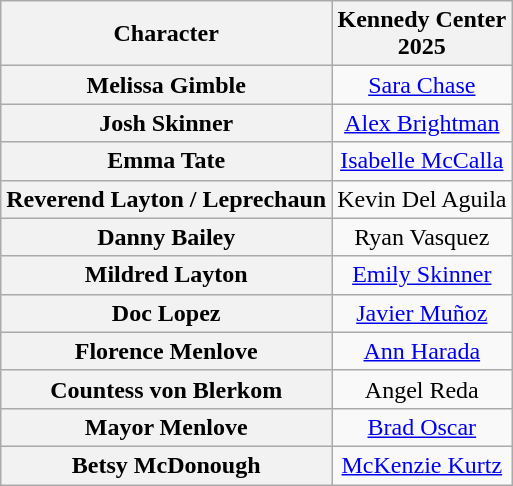<table class="wikitable">
<tr>
<th>Character</th>
<th>Kennedy Center <br>2025</th>
</tr>
<tr>
<th>Melissa Gimble</th>
<td align=center><a href='#'>Sara Chase</a></td>
</tr>
<tr>
<th>Josh Skinner</th>
<td align=center><a href='#'>Alex Brightman</a></td>
</tr>
<tr>
<th>Emma Tate</th>
<td align=center><a href='#'>Isabelle McCalla</a></td>
</tr>
<tr>
<th>Reverend Layton / Leprechaun</th>
<td align=center>Kevin Del Aguila</td>
</tr>
<tr>
<th>Danny Bailey</th>
<td align=center>Ryan Vasquez</td>
</tr>
<tr>
<th>Mildred Layton</th>
<td align=center><a href='#'>Emily Skinner</a></td>
</tr>
<tr>
<th>Doc Lopez</th>
<td align=center><a href='#'>Javier Muñoz</a></td>
</tr>
<tr>
<th>Florence Menlove</th>
<td align=center><a href='#'>Ann Harada</a></td>
</tr>
<tr>
<th>Countess von Blerkom</th>
<td align=center>Angel Reda</td>
</tr>
<tr>
<th>Mayor Menlove</th>
<td align=center><a href='#'>Brad Oscar</a></td>
</tr>
<tr>
<th>Betsy McDonough</th>
<td align=center><a href='#'>McKenzie Kurtz</a></td>
</tr>
</table>
